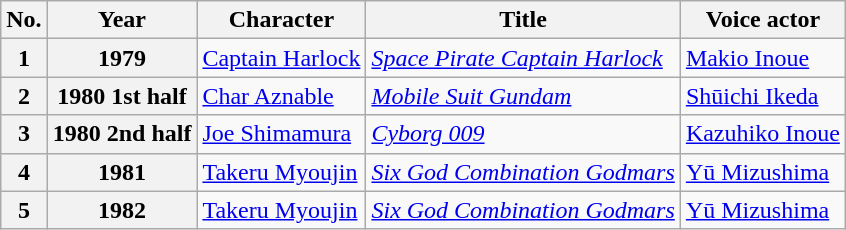<table class="wikitable">
<tr>
<th>No.</th>
<th>Year</th>
<th>Character</th>
<th>Title</th>
<th>Voice actor</th>
</tr>
<tr>
<th>1</th>
<th>1979</th>
<td><a href='#'>Captain Harlock</a></td>
<td><em><a href='#'>Space Pirate Captain Harlock</a></em></td>
<td><a href='#'>Makio Inoue</a></td>
</tr>
<tr>
<th>2</th>
<th>1980 1st half</th>
<td><a href='#'>Char Aznable</a></td>
<td><em><a href='#'>Mobile Suit Gundam</a></em></td>
<td><a href='#'>Shūichi Ikeda</a></td>
</tr>
<tr>
<th>3</th>
<th>1980 2nd half</th>
<td><a href='#'>Joe Shimamura</a></td>
<td><em><a href='#'>Cyborg 009</a></em></td>
<td><a href='#'>Kazuhiko Inoue</a></td>
</tr>
<tr>
<th>4</th>
<th>1981</th>
<td><a href='#'>Takeru Myoujin</a></td>
<td><em><a href='#'>Six God Combination Godmars</a></em></td>
<td><a href='#'>Yū Mizushima</a></td>
</tr>
<tr>
<th>5</th>
<th>1982</th>
<td><a href='#'>Takeru Myoujin</a></td>
<td><em><a href='#'>Six God Combination Godmars</a></em></td>
<td><a href='#'>Yū Mizushima</a></td>
</tr>
</table>
